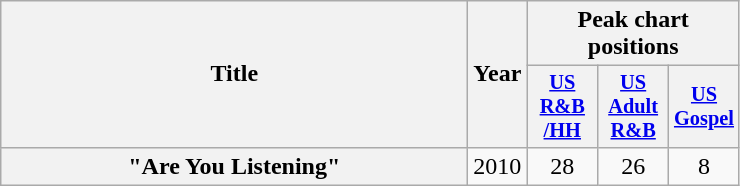<table class="wikitable plainrowheaders" style="text-align:center;" border="1">
<tr>
<th scope="col" rowspan=2 style="width:19em;">Title</th>
<th scope="col" rowspan=2>Year</th>
<th scope="col" colspan=3>Peak chart positions</th>
</tr>
<tr>
<th scope="col" style="width:3em;font-size:85%;"><a href='#'>US<br>R&B<br>/HH</a><br></th>
<th scope="col" style="width:3em;font-size:85%;"><a href='#'>US<br>Adult<br>R&B</a><br></th>
<th scope="col" style="width:3em;font-size:85%;"><a href='#'>US<br>Gospel</a><br></th>
</tr>
<tr>
<th scope="row">"Are You Listening"<br></th>
<td>2010</td>
<td>28</td>
<td>26</td>
<td>8</td>
</tr>
</table>
